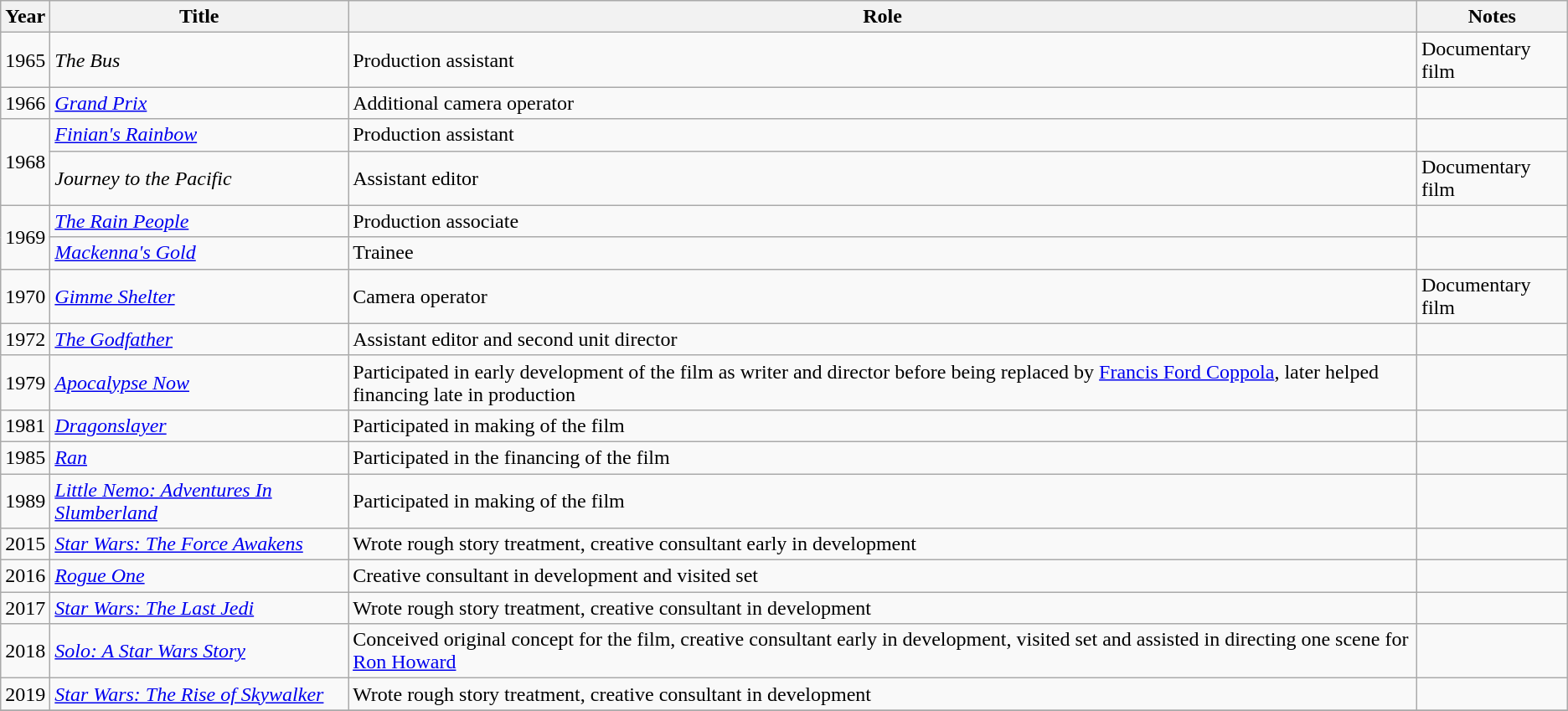<table class="wikitable sortable">
<tr>
<th>Year</th>
<th>Title</th>
<th>Role</th>
<th>Notes</th>
</tr>
<tr>
<td>1965</td>
<td><em>The Bus</em></td>
<td>Production assistant</td>
<td>Documentary film</td>
</tr>
<tr>
<td>1966</td>
<td><em><a href='#'>Grand Prix</a></em></td>
<td>Additional camera operator</td>
<td></td>
</tr>
<tr>
<td rowspan="2">1968</td>
<td><em><a href='#'>Finian's Rainbow</a></em></td>
<td>Production assistant</td>
<td></td>
</tr>
<tr>
<td><em>Journey to the Pacific</em></td>
<td>Assistant editor</td>
<td>Documentary film</td>
</tr>
<tr>
<td rowspan="2">1969</td>
<td><em><a href='#'>The Rain People</a></em></td>
<td>Production associate</td>
<td></td>
</tr>
<tr>
<td><em><a href='#'>Mackenna's Gold</a></em></td>
<td>Trainee</td>
<td></td>
</tr>
<tr>
<td>1970</td>
<td><em><a href='#'>Gimme Shelter</a></em></td>
<td>Camera operator</td>
<td>Documentary film</td>
</tr>
<tr>
<td>1972</td>
<td><em><a href='#'>The Godfather</a></em></td>
<td>Assistant editor and second unit director</td>
<td></td>
</tr>
<tr>
<td>1979</td>
<td><em><a href='#'>Apocalypse Now</a></em></td>
<td>Participated in early development of the film as writer and director before being replaced by <a href='#'>Francis Ford Coppola</a>, later helped financing late in production</td>
<td></td>
</tr>
<tr>
<td>1981</td>
<td><em><a href='#'>Dragonslayer</a></em></td>
<td>Participated in making of the film</td>
<td></td>
</tr>
<tr>
<td>1985</td>
<td><em><a href='#'>Ran</a></em></td>
<td>Participated in the financing of the film</td>
<td></td>
</tr>
<tr>
<td>1989</td>
<td><em><a href='#'>Little Nemo: Adventures In Slumberland</a></em></td>
<td>Participated in making of the film</td>
<td></td>
</tr>
<tr>
<td>2015</td>
<td><em><a href='#'>Star Wars: The Force Awakens</a></em></td>
<td>Wrote rough story treatment, creative consultant early in development</td>
<td></td>
</tr>
<tr>
<td>2016</td>
<td><em><a href='#'>Rogue One</a></em></td>
<td>Creative consultant in development and visited set</td>
<td></td>
</tr>
<tr>
<td>2017</td>
<td><em><a href='#'>Star Wars: The Last Jedi</a></em></td>
<td>Wrote rough story treatment, creative consultant in development</td>
<td></td>
</tr>
<tr>
<td>2018</td>
<td><em><a href='#'>Solo: A Star Wars Story</a></em></td>
<td>Conceived original concept for the film, creative consultant early in development, visited set and assisted in directing one scene for <a href='#'>Ron Howard</a></td>
<td></td>
</tr>
<tr>
<td>2019</td>
<td><em><a href='#'>Star Wars: The Rise of Skywalker</a></em></td>
<td>Wrote rough story treatment, creative consultant in development</td>
<td></td>
</tr>
<tr>
</tr>
</table>
